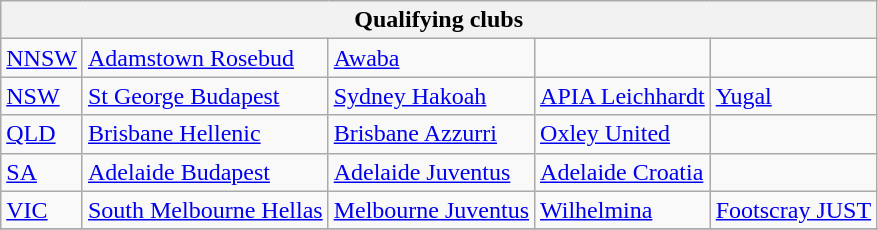<table class="wikitable">
<tr>
<th colspan=5>Qualifying clubs</th>
</tr>
<tr>
<td> <a href='#'>NNSW</a></td>
<td><a href='#'>Adamstown Rosebud</a></td>
<td><a href='#'>Awaba</a></td>
<td></td>
<td></td>
</tr>
<tr>
<td> <a href='#'>NSW</a></td>
<td><a href='#'>St George Budapest</a></td>
<td><a href='#'>Sydney Hakoah</a></td>
<td><a href='#'>APIA Leichhardt</a></td>
<td><a href='#'>Yugal</a></td>
</tr>
<tr>
<td> <a href='#'>QLD</a></td>
<td><a href='#'>Brisbane Hellenic</a></td>
<td><a href='#'>Brisbane Azzurri</a></td>
<td><a href='#'>Oxley United</a></td>
<td></td>
</tr>
<tr>
<td> <a href='#'>SA</a></td>
<td><a href='#'>Adelaide Budapest</a></td>
<td><a href='#'>Adelaide Juventus</a></td>
<td><a href='#'>Adelaide Croatia</a></td>
<td></td>
</tr>
<tr>
<td> <a href='#'>VIC</a></td>
<td><a href='#'>South Melbourne Hellas</a></td>
<td><a href='#'>Melbourne Juventus</a></td>
<td><a href='#'>Wilhelmina</a></td>
<td><a href='#'>Footscray JUST</a></td>
</tr>
<tr>
</tr>
</table>
